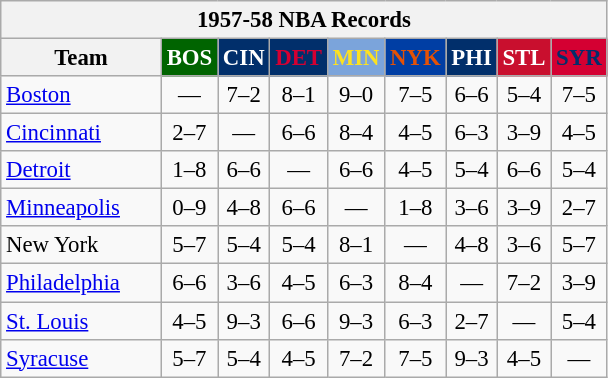<table class="wikitable" style="font-size:95%; text-align:center;">
<tr>
<th colspan=9>1957-58 NBA Records</th>
</tr>
<tr>
<th width=100>Team</th>
<th style="background:#006400;color:#FFFFFF;width=35">BOS</th>
<th style="background:#012F6B;color:#FFFFFF;width=35">CIN</th>
<th style="background:#012F6B;color:#D40032;width=35">DET</th>
<th style="background:#7BA4DB;color:#FBE122;width=35">MIN</th>
<th style="background:#003EA4;color:#E45206;width=35">NYK</th>
<th style="background:#012F6B;color:#FFFFFF;width=35">PHI</th>
<th style="background:#C90F2E;color:#FFFFFF;width=35">STL</th>
<th style="background:#D40032;color:#022E6B;width=35">SYR</th>
</tr>
<tr>
<td style="text-align:left;"><a href='#'>Boston</a></td>
<td>—</td>
<td>7–2</td>
<td>8–1</td>
<td>9–0</td>
<td>7–5</td>
<td>6–6</td>
<td>5–4</td>
<td>7–5</td>
</tr>
<tr>
<td style="text-align:left;"><a href='#'>Cincinnati</a></td>
<td>2–7</td>
<td>—</td>
<td>6–6</td>
<td>8–4</td>
<td>4–5</td>
<td>6–3</td>
<td>3–9</td>
<td>4–5</td>
</tr>
<tr>
<td style="text-align:left;"><a href='#'>Detroit</a></td>
<td>1–8</td>
<td>6–6</td>
<td>—</td>
<td>6–6</td>
<td>4–5</td>
<td>5–4</td>
<td>6–6</td>
<td>5–4</td>
</tr>
<tr>
<td style="text-align:left;"><a href='#'>Minneapolis</a></td>
<td>0–9</td>
<td>4–8</td>
<td>6–6</td>
<td>—</td>
<td>1–8</td>
<td>3–6</td>
<td>3–9</td>
<td>2–7</td>
</tr>
<tr>
<td style="text-align:left;">New York</td>
<td>5–7</td>
<td>5–4</td>
<td>5–4</td>
<td>8–1</td>
<td>—</td>
<td>4–8</td>
<td>3–6</td>
<td>5–7</td>
</tr>
<tr>
<td style="text-align:left;"><a href='#'>Philadelphia</a></td>
<td>6–6</td>
<td>3–6</td>
<td>4–5</td>
<td>6–3</td>
<td>8–4</td>
<td>—</td>
<td>7–2</td>
<td>3–9</td>
</tr>
<tr>
<td style="text-align:left;"><a href='#'>St. Louis</a></td>
<td>4–5</td>
<td>9–3</td>
<td>6–6</td>
<td>9–3</td>
<td>6–3</td>
<td>2–7</td>
<td>—</td>
<td>5–4</td>
</tr>
<tr>
<td style="text-align:left;"><a href='#'>Syracuse</a></td>
<td>5–7</td>
<td>5–4</td>
<td>4–5</td>
<td>7–2</td>
<td>7–5</td>
<td>9–3</td>
<td>4–5</td>
<td>—</td>
</tr>
</table>
